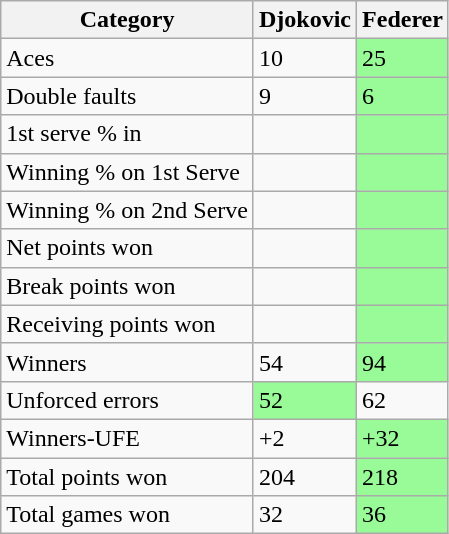<table class="wikitable">
<tr>
<th>Category</th>
<th>Djokovic</th>
<th>Federer</th>
</tr>
<tr>
<td>Aces</td>
<td>10</td>
<td bgcolor=98FB98>25</td>
</tr>
<tr>
<td>Double faults</td>
<td>9</td>
<td bgcolor=98FB98>6</td>
</tr>
<tr>
<td>1st serve % in</td>
<td></td>
<td bgcolor=98FB98></td>
</tr>
<tr>
<td>Winning % on 1st Serve</td>
<td></td>
<td bgcolor=98FB98></td>
</tr>
<tr>
<td>Winning % on 2nd Serve</td>
<td></td>
<td bgcolor=98FB98></td>
</tr>
<tr>
<td>Net points won</td>
<td></td>
<td bgcolor=98FB98></td>
</tr>
<tr>
<td>Break points won</td>
<td></td>
<td bgcolor=98FB98></td>
</tr>
<tr>
<td>Receiving points won</td>
<td></td>
<td bgcolor=98FB98></td>
</tr>
<tr>
<td>Winners</td>
<td>54</td>
<td bgcolor=98FB98>94</td>
</tr>
<tr>
<td>Unforced errors</td>
<td bgcolor=98FB98>52</td>
<td>62</td>
</tr>
<tr>
<td>Winners-UFE</td>
<td>+2</td>
<td bgcolor=98FB98>+32</td>
</tr>
<tr>
<td>Total points won</td>
<td>204</td>
<td bgcolor=98FB98>218</td>
</tr>
<tr>
<td>Total games won</td>
<td>32</td>
<td bgcolor=98FB98>36</td>
</tr>
</table>
